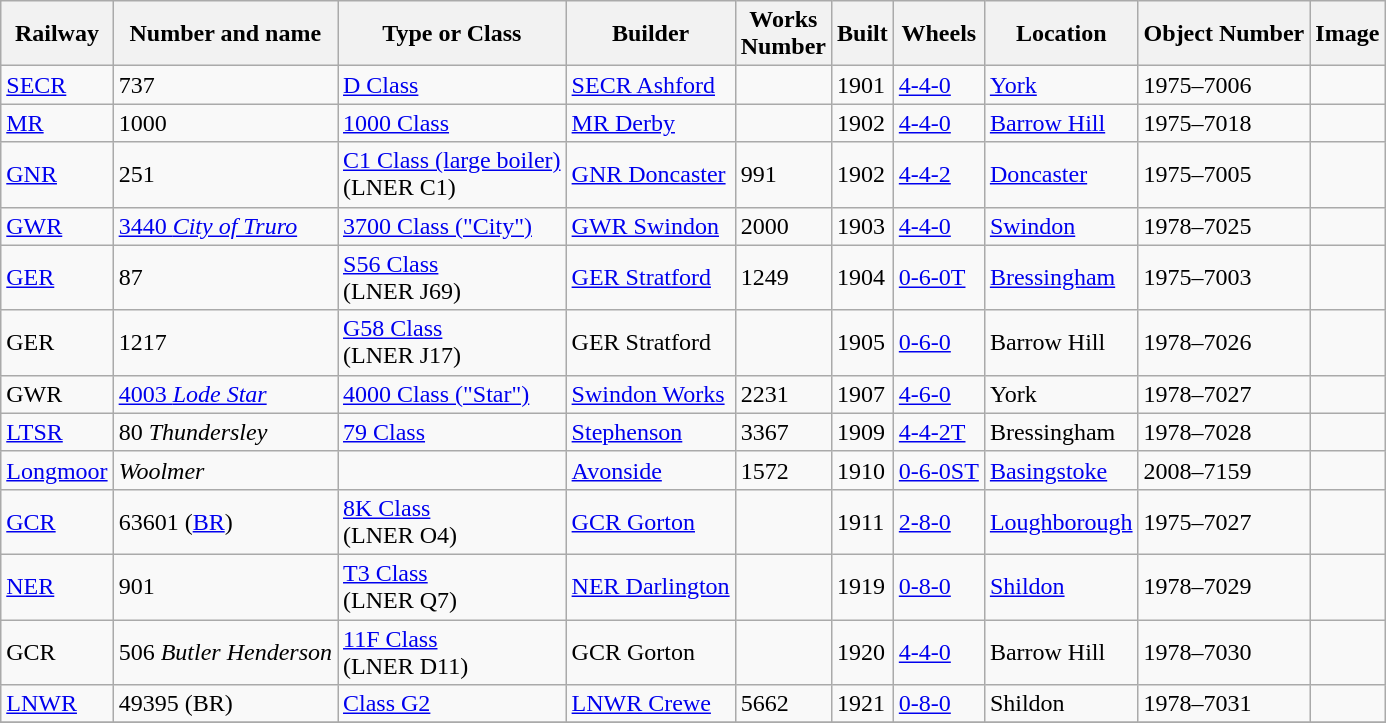<table class="wikitable sortable">
<tr>
<th>Railway</th>
<th>Number and name</th>
<th>Type or Class</th>
<th>Builder</th>
<th>Works<br>Number</th>
<th>Built</th>
<th>Wheels</th>
<th>Location</th>
<th>Object Number</th>
<th>Image</th>
</tr>
<tr>
<td><a href='#'>SECR</a></td>
<td>737</td>
<td><a href='#'>D Class</a></td>
<td><a href='#'>SECR Ashford</a></td>
<td></td>
<td>1901</td>
<td><a href='#'>4-4-0</a></td>
<td><a href='#'>York</a></td>
<td>1975–7006</td>
<td></td>
</tr>
<tr>
<td><a href='#'>MR</a></td>
<td>1000</td>
<td><a href='#'>1000 Class</a></td>
<td><a href='#'>MR Derby</a></td>
<td></td>
<td>1902</td>
<td><a href='#'>4-4-0</a></td>
<td><a href='#'>Barrow Hill</a></td>
<td>1975–7018</td>
<td></td>
</tr>
<tr>
<td><a href='#'>GNR</a></td>
<td>251</td>
<td><a href='#'>C1 Class (large boiler)</a><br>(LNER C1)</td>
<td><a href='#'>GNR Doncaster</a></td>
<td>991</td>
<td>1902</td>
<td><a href='#'>4-4-2</a></td>
<td><a href='#'>Doncaster</a></td>
<td>1975–7005</td>
<td></td>
</tr>
<tr>
<td><a href='#'>GWR</a></td>
<td><a href='#'>3440 <em>City of Truro</em></a></td>
<td><a href='#'>3700 Class ("City")</a></td>
<td><a href='#'>GWR Swindon</a></td>
<td>2000</td>
<td>1903</td>
<td><a href='#'>4-4-0</a></td>
<td><a href='#'>Swindon</a></td>
<td>1978–7025</td>
<td></td>
</tr>
<tr>
<td><a href='#'>GER</a></td>
<td>87</td>
<td><a href='#'>S56 Class</a><br>(LNER J69)</td>
<td><a href='#'>GER Stratford</a></td>
<td>1249</td>
<td>1904</td>
<td><a href='#'>0-6-0T</a></td>
<td><a href='#'>Bressingham</a></td>
<td>1975–7003</td>
<td></td>
</tr>
<tr>
<td>GER</td>
<td>1217</td>
<td><a href='#'>G58 Class</a><br>(LNER J17)</td>
<td>GER Stratford</td>
<td></td>
<td>1905</td>
<td><a href='#'>0-6-0</a></td>
<td>Barrow Hill</td>
<td>1978–7026</td>
<td></td>
</tr>
<tr>
<td>GWR</td>
<td><a href='#'>4003 <em>Lode Star</em></a></td>
<td><a href='#'>4000 Class ("Star")</a></td>
<td><a href='#'>Swindon Works</a></td>
<td>2231</td>
<td>1907</td>
<td><a href='#'>4-6-0</a></td>
<td>York</td>
<td>1978–7027</td>
<td></td>
</tr>
<tr>
<td><a href='#'>LTSR</a></td>
<td>80 <em>Thundersley</em></td>
<td><a href='#'>79 Class</a></td>
<td><a href='#'>Stephenson</a></td>
<td>3367</td>
<td>1909</td>
<td><a href='#'>4-4-2T</a></td>
<td>Bressingham</td>
<td>1978–7028</td>
<td></td>
</tr>
<tr>
<td><a href='#'>Longmoor</a></td>
<td><em>Woolmer</em></td>
<td></td>
<td><a href='#'>Avonside</a></td>
<td>1572</td>
<td>1910</td>
<td><a href='#'>0-6-0ST</a></td>
<td><a href='#'>Basingstoke</a></td>
<td>2008–7159</td>
<td></td>
</tr>
<tr>
<td><a href='#'>GCR</a></td>
<td>63601 (<a href='#'>BR</a>)</td>
<td><a href='#'>8K Class</a><br>(LNER O4)</td>
<td><a href='#'>GCR Gorton</a></td>
<td></td>
<td>1911</td>
<td><a href='#'>2-8-0</a></td>
<td><a href='#'>Loughborough</a></td>
<td>1975–7027</td>
<td></td>
</tr>
<tr>
<td><a href='#'>NER</a></td>
<td>901</td>
<td><a href='#'>T3 Class</a><br>(LNER Q7)</td>
<td><a href='#'>NER Darlington</a></td>
<td></td>
<td>1919</td>
<td><a href='#'>0-8-0</a></td>
<td><a href='#'>Shildon</a></td>
<td>1978–7029</td>
<td></td>
</tr>
<tr>
<td>GCR</td>
<td>506 <em>Butler Henderson</em></td>
<td><a href='#'>11F Class</a><br>(LNER D11)</td>
<td>GCR Gorton</td>
<td></td>
<td>1920</td>
<td><a href='#'>4-4-0</a></td>
<td>Barrow Hill</td>
<td>1978–7030</td>
<td></td>
</tr>
<tr>
<td><a href='#'>LNWR</a></td>
<td>49395 (BR)</td>
<td><a href='#'>Class G2</a></td>
<td><a href='#'>LNWR Crewe</a></td>
<td>5662</td>
<td>1921</td>
<td><a href='#'>0-8-0</a></td>
<td>Shildon</td>
<td>1978–7031</td>
<td></td>
</tr>
<tr>
</tr>
</table>
